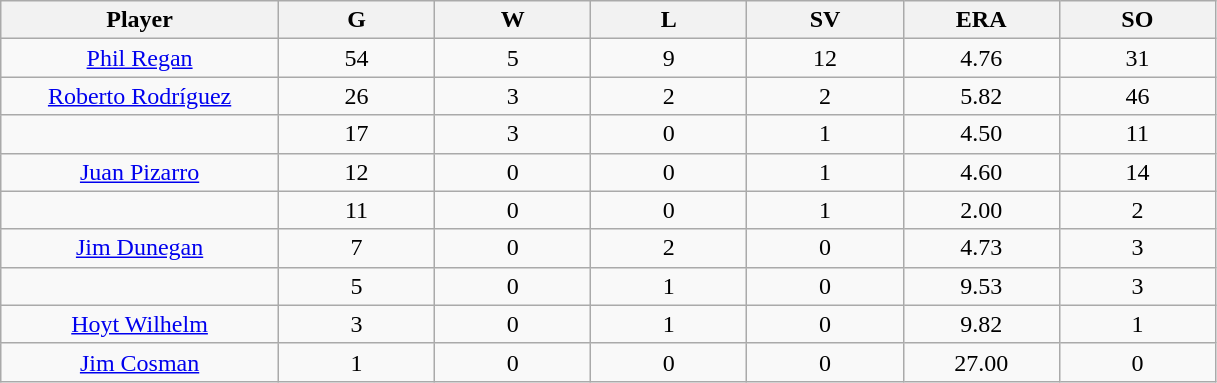<table class="wikitable sortable">
<tr>
<th bgcolor="#DDDDFF" width="16%">Player</th>
<th bgcolor="#DDDDFF" width="9%">G</th>
<th bgcolor="#DDDDFF" width="9%">W</th>
<th bgcolor="#DDDDFF" width="9%">L</th>
<th bgcolor="#DDDDFF" width="9%">SV</th>
<th bgcolor="#DDDDFF" width="9%">ERA</th>
<th bgcolor="#DDDDFF" width="9%">SO</th>
</tr>
<tr align="center">
<td><a href='#'>Phil Regan</a></td>
<td>54</td>
<td>5</td>
<td>9</td>
<td>12</td>
<td>4.76</td>
<td>31</td>
</tr>
<tr align=center>
<td><a href='#'>Roberto Rodríguez</a></td>
<td>26</td>
<td>3</td>
<td>2</td>
<td>2</td>
<td>5.82</td>
<td>46</td>
</tr>
<tr align=center>
<td></td>
<td>17</td>
<td>3</td>
<td>0</td>
<td>1</td>
<td>4.50</td>
<td>11</td>
</tr>
<tr align="center">
<td><a href='#'>Juan Pizarro</a></td>
<td>12</td>
<td>0</td>
<td>0</td>
<td>1</td>
<td>4.60</td>
<td>14</td>
</tr>
<tr align=center>
<td></td>
<td>11</td>
<td>0</td>
<td>0</td>
<td>1</td>
<td>2.00</td>
<td>2</td>
</tr>
<tr align="center">
<td><a href='#'>Jim Dunegan</a></td>
<td>7</td>
<td>0</td>
<td>2</td>
<td>0</td>
<td>4.73</td>
<td>3</td>
</tr>
<tr align=center>
<td></td>
<td>5</td>
<td>0</td>
<td>1</td>
<td>0</td>
<td>9.53</td>
<td>3</td>
</tr>
<tr align="center">
<td><a href='#'>Hoyt Wilhelm</a></td>
<td>3</td>
<td>0</td>
<td>1</td>
<td>0</td>
<td>9.82</td>
<td>1</td>
</tr>
<tr align=center>
<td><a href='#'>Jim Cosman</a></td>
<td>1</td>
<td>0</td>
<td>0</td>
<td>0</td>
<td>27.00</td>
<td>0</td>
</tr>
</table>
